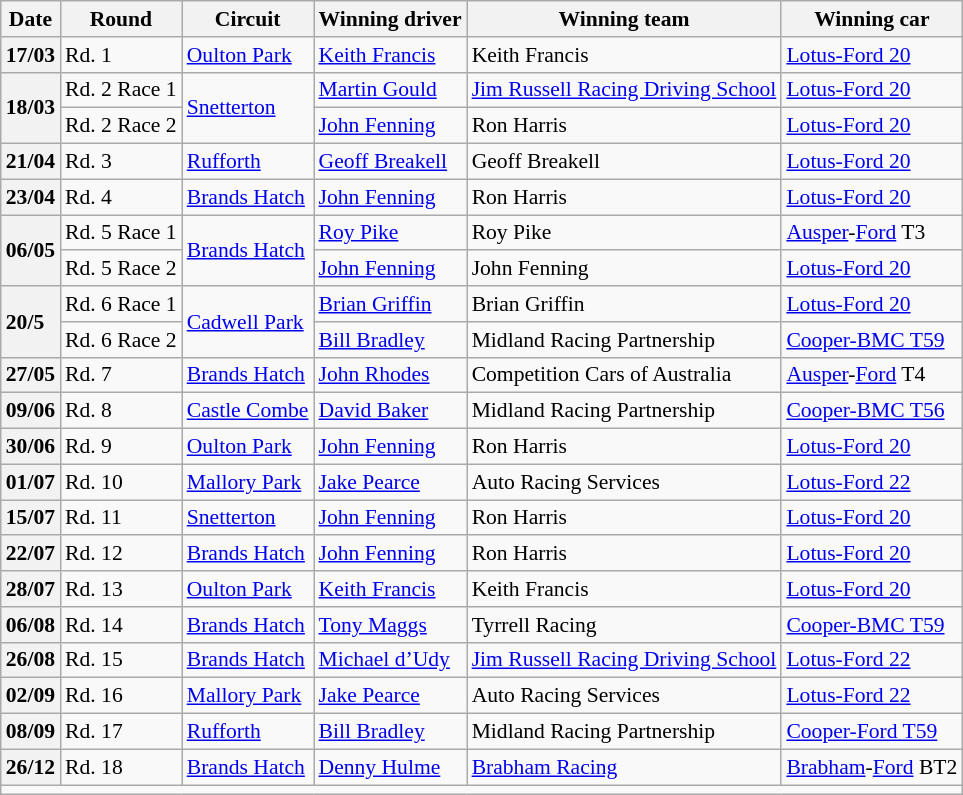<table class="wikitable" style="font-size: 90%;">
<tr>
<th>Date</th>
<th>Round</th>
<th>Circuit</th>
<th>Winning driver</th>
<th>Winning team</th>
<th>Winning car</th>
</tr>
<tr>
<th>17/03</th>
<td>Rd. 1</td>
<td> <a href='#'>Oulton Park</a></td>
<td> <a href='#'>Keith Francis</a></td>
<td>Keith Francis</td>
<td><a href='#'>Lotus-Ford 20</a></td>
</tr>
<tr>
<th rowspan="2" style="text-align:left;">18/03</th>
<td>Rd. 2 Race 1</td>
<td rowspan="2" style="text-align:left;"> <a href='#'>Snetterton</a></td>
<td> <a href='#'>Martin Gould</a></td>
<td><a href='#'>Jim Russell Racing Driving School</a></td>
<td><a href='#'>Lotus-Ford 20</a></td>
</tr>
<tr>
<td>Rd. 2 Race 2</td>
<td> <a href='#'>John Fenning</a></td>
<td>Ron Harris</td>
<td><a href='#'>Lotus-Ford 20</a></td>
</tr>
<tr>
<th>21/04</th>
<td>Rd. 3</td>
<td> <a href='#'>Rufforth</a></td>
<td> <a href='#'>Geoff Breakell</a></td>
<td>Geoff Breakell</td>
<td><a href='#'>Lotus-Ford 20</a></td>
</tr>
<tr>
<th>23/04</th>
<td>Rd. 4</td>
<td> <a href='#'>Brands Hatch</a></td>
<td> <a href='#'>John Fenning</a></td>
<td>Ron Harris</td>
<td><a href='#'>Lotus-Ford 20</a></td>
</tr>
<tr>
<th rowspan="2" style="text-align:left;">06/05</th>
<td>Rd. 5 Race 1</td>
<td rowspan="2" style="text-align:left;"> <a href='#'>Brands Hatch</a></td>
<td> <a href='#'>Roy Pike</a></td>
<td>Roy Pike</td>
<td><a href='#'>Ausper</a>-<a href='#'>Ford</a> T3</td>
</tr>
<tr>
<td>Rd. 5 Race 2</td>
<td> <a href='#'>John Fenning</a></td>
<td>John Fenning</td>
<td><a href='#'>Lotus-Ford 20</a></td>
</tr>
<tr>
<th rowspan="2" style="text-align:left;">20/5</th>
<td>Rd. 6 Race 1</td>
<td rowspan="2" style="text-align:left;"> <a href='#'>Cadwell Park</a></td>
<td> <a href='#'>Brian Griffin</a></td>
<td>Brian Griffin</td>
<td><a href='#'>Lotus-Ford 20</a></td>
</tr>
<tr>
<td>Rd. 6 Race 2</td>
<td> <a href='#'>Bill Bradley</a></td>
<td>Midland Racing Partnership</td>
<td><a href='#'>Cooper-BMC T59</a></td>
</tr>
<tr>
<th>27/05</th>
<td>Rd. 7</td>
<td> <a href='#'>Brands Hatch</a></td>
<td> <a href='#'>John Rhodes</a></td>
<td>Competition Cars of Australia</td>
<td><a href='#'>Ausper</a>-<a href='#'>Ford</a> T4</td>
</tr>
<tr>
<th>09/06</th>
<td>Rd. 8</td>
<td> <a href='#'>Castle Combe</a></td>
<td> <a href='#'>David Baker</a></td>
<td>Midland Racing Partnership</td>
<td><a href='#'>Cooper-BMC T56</a></td>
</tr>
<tr>
<th>30/06</th>
<td>Rd. 9</td>
<td> <a href='#'>Oulton Park</a></td>
<td> <a href='#'>John Fenning</a></td>
<td>Ron Harris</td>
<td><a href='#'>Lotus-Ford 20</a></td>
</tr>
<tr>
<th>01/07</th>
<td>Rd. 10</td>
<td> <a href='#'>Mallory Park</a></td>
<td> <a href='#'>Jake Pearce</a></td>
<td>Auto Racing Services</td>
<td><a href='#'>Lotus-Ford 22</a></td>
</tr>
<tr>
<th>15/07</th>
<td>Rd. 11</td>
<td> <a href='#'>Snetterton</a></td>
<td> <a href='#'>John Fenning</a></td>
<td>Ron Harris</td>
<td><a href='#'>Lotus-Ford 20</a></td>
</tr>
<tr>
<th>22/07</th>
<td>Rd. 12</td>
<td> <a href='#'>Brands Hatch</a></td>
<td> <a href='#'>John Fenning</a></td>
<td>Ron Harris</td>
<td><a href='#'>Lotus-Ford 20</a></td>
</tr>
<tr>
<th>28/07</th>
<td>Rd. 13</td>
<td> <a href='#'>Oulton Park</a></td>
<td> <a href='#'>Keith Francis</a></td>
<td>Keith Francis</td>
<td><a href='#'>Lotus-Ford 20</a></td>
</tr>
<tr>
<th>06/08</th>
<td>Rd. 14</td>
<td> <a href='#'>Brands Hatch</a></td>
<td> <a href='#'>Tony Maggs</a></td>
<td>Tyrrell Racing</td>
<td><a href='#'>Cooper-BMC T59</a></td>
</tr>
<tr>
<th>26/08</th>
<td>Rd. 15</td>
<td> <a href='#'>Brands Hatch</a></td>
<td> <a href='#'>Michael d’Udy</a></td>
<td><a href='#'>Jim Russell Racing Driving School</a></td>
<td><a href='#'>Lotus-Ford 22</a></td>
</tr>
<tr>
<th>02/09</th>
<td>Rd. 16</td>
<td> <a href='#'>Mallory Park</a></td>
<td> <a href='#'>Jake Pearce</a></td>
<td>Auto Racing Services</td>
<td><a href='#'>Lotus-Ford 22</a></td>
</tr>
<tr>
<th>08/09</th>
<td>Rd. 17</td>
<td> <a href='#'>Rufforth</a></td>
<td> <a href='#'>Bill Bradley</a></td>
<td>Midland Racing Partnership</td>
<td><a href='#'>Cooper-Ford T59</a></td>
</tr>
<tr>
<th>26/12</th>
<td>Rd. 18</td>
<td> <a href='#'>Brands Hatch</a></td>
<td> <a href='#'>Denny Hulme</a></td>
<td><a href='#'>Brabham Racing</a></td>
<td><a href='#'>Brabham</a>-<a href='#'>Ford</a> BT2</td>
</tr>
<tr>
<td colspan="6" style="text-align:center;"></td>
</tr>
</table>
